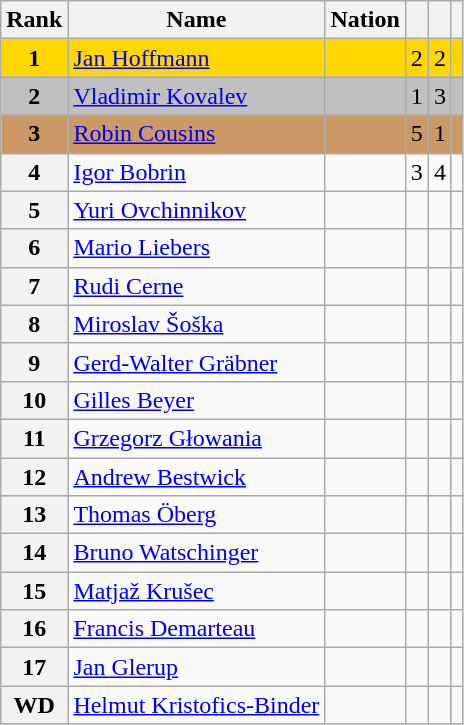<table class="wikitable">
<tr>
<th>Rank</th>
<th>Name</th>
<th>Nation</th>
<th></th>
<th></th>
<th></th>
</tr>
<tr bgcolor="gold">
<td align="center"><strong>1</strong></td>
<td><a href='#'>Jan Hoffmann</a></td>
<td></td>
<td>2</td>
<td>2</td>
<td></td>
</tr>
<tr bgcolor="silver">
<td align="center"><strong>2</strong></td>
<td><a href='#'>Vladimir Kovalev</a></td>
<td></td>
<td>1</td>
<td>3</td>
<td></td>
</tr>
<tr bgcolor="cc9966">
<td align="center"><strong>3</strong></td>
<td><a href='#'>Robin Cousins</a></td>
<td></td>
<td>5</td>
<td>1</td>
<td></td>
</tr>
<tr>
<th>4</th>
<td><a href='#'>Igor Bobrin</a></td>
<td></td>
<td>3</td>
<td>4</td>
<td></td>
</tr>
<tr>
<th>5</th>
<td><a href='#'>Yuri Ovchinnikov</a></td>
<td></td>
<td></td>
<td></td>
<td></td>
</tr>
<tr>
<th>6</th>
<td><a href='#'>Mario Liebers</a></td>
<td></td>
<td></td>
<td></td>
<td></td>
</tr>
<tr>
<th>7</th>
<td><a href='#'>Rudi Cerne</a></td>
<td></td>
<td></td>
<td></td>
<td></td>
</tr>
<tr>
<th>8</th>
<td><a href='#'>Miroslav Šoška</a></td>
<td></td>
<td></td>
<td></td>
<td></td>
</tr>
<tr>
<th>9</th>
<td><a href='#'>Gerd-Walter Gräbner</a></td>
<td></td>
<td></td>
<td></td>
<td></td>
</tr>
<tr>
<th>10</th>
<td><a href='#'>Gilles Beyer</a></td>
<td></td>
<td></td>
<td></td>
<td></td>
</tr>
<tr>
<th>11</th>
<td><a href='#'>Grzegorz Głowania</a></td>
<td></td>
<td></td>
<td></td>
<td></td>
</tr>
<tr>
<th>12</th>
<td><a href='#'>Andrew Bestwick</a></td>
<td></td>
<td></td>
<td></td>
<td></td>
</tr>
<tr>
<th>13</th>
<td><a href='#'>Thomas Öberg</a></td>
<td></td>
<td></td>
<td></td>
<td></td>
</tr>
<tr>
<th>14</th>
<td><a href='#'>Bruno Watschinger</a></td>
<td></td>
<td></td>
<td></td>
<td></td>
</tr>
<tr>
<th>15</th>
<td><a href='#'>Matjaž Krušec</a></td>
<td></td>
<td></td>
<td></td>
<td></td>
</tr>
<tr>
<th>16</th>
<td><a href='#'>Francis Demarteau</a></td>
<td></td>
<td></td>
<td></td>
<td></td>
</tr>
<tr>
<th>17</th>
<td><a href='#'>Jan Glerup</a></td>
<td></td>
<td></td>
<td></td>
<td></td>
</tr>
<tr>
<th>WD</th>
<td><a href='#'>Helmut Kristofics-Binder</a></td>
<td></td>
<td></td>
<td></td>
<td></td>
</tr>
</table>
